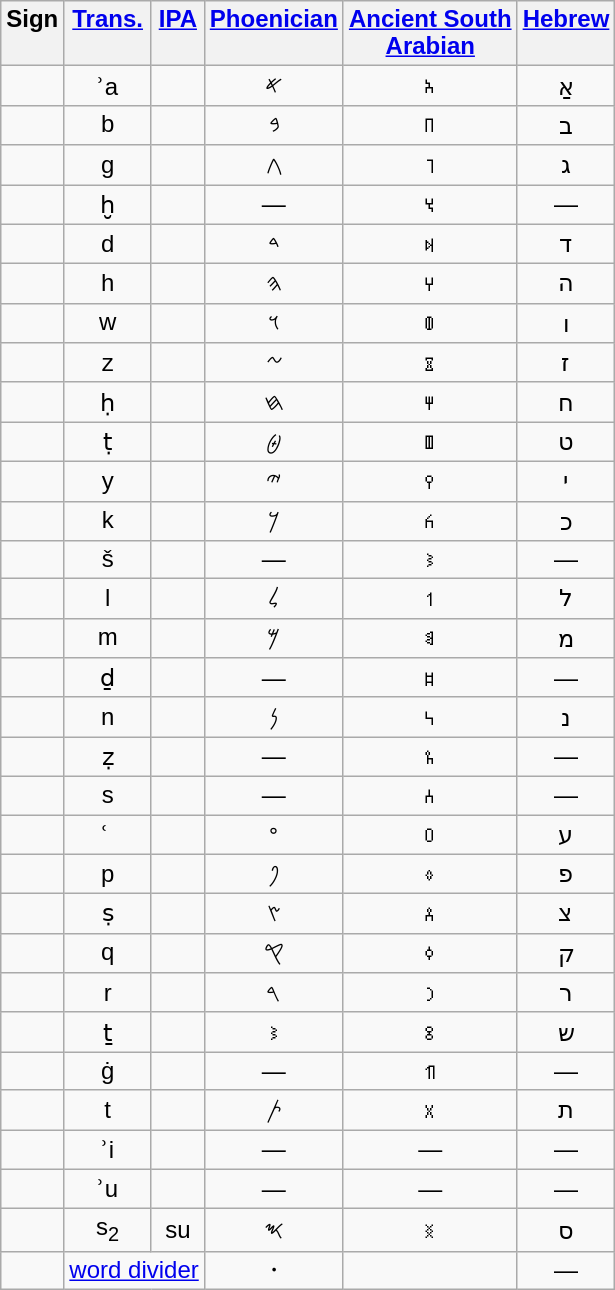<table class="wikitable" style="font-family: 'Arial', 'Aegean', 'ALPHABETUM Unicode', 'MPH 2B Damase',  'Code2001', 'Free Sans', 'Noto Sans Ugaritic';text-align:center">
<tr valign=top>
<th>Sign</th>
<th><a href='#'>Trans.</a></th>
<th><a href='#'>IPA</a></th>
<th><a href='#'>Phoenician</a></th>
<th><a href='#'>Ancient South<br>Arabian</a></th>
<th><a href='#'>Hebrew</a></th>
</tr>
<tr>
<td style="font-size: 25px; font-family: serif;"></td>
<td>ʾa</td>
<td></td>
<td>𐤀</td>
<td>𐩱</td>
<td>אַ</td>
</tr>
<tr>
<td style="font-size: 25px; font-family: serif;"></td>
<td>b</td>
<td></td>
<td>𐤁</td>
<td>𐩨</td>
<td>ב</td>
</tr>
<tr>
<td style="font-size: 25px; font-family: serif;"></td>
<td>g</td>
<td></td>
<td>𐤂</td>
<td>𐩴</td>
<td>ג</td>
</tr>
<tr>
<td style="font-size: 25px; font-family: serif;"></td>
<td>ḫ</td>
<td></td>
<td>—</td>
<td>𐩭</td>
<td>—</td>
</tr>
<tr>
<td style="font-size: 25px; font-family: serif;"></td>
<td>d</td>
<td></td>
<td>𐤃</td>
<td>𐩵</td>
<td>ד</td>
</tr>
<tr>
<td style="font-size: 25px; font-family: serif;"></td>
<td>h</td>
<td></td>
<td>𐤄</td>
<td>𐩠</td>
<td>ה</td>
</tr>
<tr>
<td style="font-size: 25px; font-family: serif;"></td>
<td>w</td>
<td></td>
<td>𐤅</td>
<td>𐩥</td>
<td>ו</td>
</tr>
<tr>
<td style="font-size: 25px; font-family: serif;"></td>
<td>z</td>
<td></td>
<td>𐤆</td>
<td>𐩸</td>
<td>ז</td>
</tr>
<tr>
<td style="font-size: 25px; font-family: serif;"></td>
<td>ḥ</td>
<td></td>
<td>𐤇</td>
<td>𐩢</td>
<td>ח</td>
</tr>
<tr>
<td style="font-size: 25px; font-family: serif;"></td>
<td>ṭ</td>
<td></td>
<td>𐤈</td>
<td>𐩷</td>
<td>ט</td>
</tr>
<tr>
<td style="font-size: 25px; font-family: serif;"></td>
<td>y</td>
<td></td>
<td>𐤉</td>
<td>𐩺</td>
<td>י</td>
</tr>
<tr>
<td style="font-size: 25px; font-family: serif;"></td>
<td>k</td>
<td></td>
<td>𐤊</td>
<td>𐩫</td>
<td>כ</td>
</tr>
<tr>
<td style="font-size: 25px; font-family: serif;"></td>
<td>š</td>
<td></td>
<td>—</td>
<td>𐩦</td>
<td>—</td>
</tr>
<tr>
<td style="font-size: 25px; font-family: serif;"></td>
<td>l</td>
<td></td>
<td>𐤋</td>
<td>𐩡</td>
<td>ל</td>
</tr>
<tr>
<td style="font-size: 25px; font-family: serif;"></td>
<td>m</td>
<td></td>
<td>𐤌</td>
<td>𐩣</td>
<td>מ</td>
</tr>
<tr>
<td style="font-size: 25px; font-family: serif;"></td>
<td>ḏ</td>
<td></td>
<td>—</td>
<td>𐩹</td>
<td>—</td>
</tr>
<tr>
<td style="font-size: 25px; font-family: serif;"></td>
<td>n</td>
<td></td>
<td>𐤍</td>
<td>𐩬</td>
<td>נ</td>
</tr>
<tr>
<td style="font-size: 25px; font-family: serif;"></td>
<td>ẓ</td>
<td></td>
<td>—</td>
<td>𐩼</td>
<td>—</td>
</tr>
<tr>
<td style="font-size: 25px; font-family: serif;"></td>
<td>s</td>
<td></td>
<td>—</td>
<td>𐩪</td>
<td>—</td>
</tr>
<tr>
<td style="font-size: 25px; font-family: serif;"></td>
<td>ʿ </td>
<td></td>
<td>𐤏</td>
<td>𐩲</td>
<td>ע</td>
</tr>
<tr>
<td style="font-size: 25px; font-family: serif;"></td>
<td>p</td>
<td></td>
<td>𐤐</td>
<td>𐩰</td>
<td>פ</td>
</tr>
<tr>
<td style="font-size: 25px; font-family: serif;"></td>
<td>ṣ</td>
<td></td>
<td>𐤑</td>
<td>𐩮</td>
<td>צ</td>
</tr>
<tr>
<td style="font-size: 25px; font-family: serif;"></td>
<td>q</td>
<td></td>
<td>𐤒</td>
<td>𐩤</td>
<td>ק</td>
</tr>
<tr>
<td style="font-size: 25px; font-family: serif;"></td>
<td>r</td>
<td></td>
<td>𐤓</td>
<td>𐩧</td>
<td>ר</td>
</tr>
<tr>
<td style="font-size: 25px; font-family: serif;"></td>
<td>ṯ</td>
<td></td>
<td>𐩦</td>
<td>𐩻</td>
<td>ש</td>
</tr>
<tr>
<td style="font-size: 25px; font-family: serif;"></td>
<td>ġ</td>
<td></td>
<td>—</td>
<td>𐩶</td>
<td>—</td>
</tr>
<tr>
<td style="font-size: 25px; font-family: serif;"></td>
<td>t</td>
<td></td>
<td>𐤕</td>
<td>𐩩</td>
<td>ת</td>
</tr>
<tr>
<td style="font-size: 25px; font-family: serif;"></td>
<td>ʾi</td>
<td></td>
<td>—</td>
<td>—</td>
<td>—</td>
</tr>
<tr>
<td style="font-size: 25px; font-family: serif;"></td>
<td>ʾu</td>
<td></td>
<td>—</td>
<td>—</td>
<td>—</td>
</tr>
<tr>
<td style="font-size: 25px; font-family: serif;"></td>
<td>s<sub>2</sub></td>
<td>su</td>
<td>𐤎</td>
<td>𐩯</td>
<td>ס</td>
</tr>
<tr>
<td style="font-size: 25px; font-family: serif;"></td>
<td colspan="2"><a href='#'>word divider</a></td>
<td>𐤟</td>
<td></td>
<td>—</td>
</tr>
</table>
